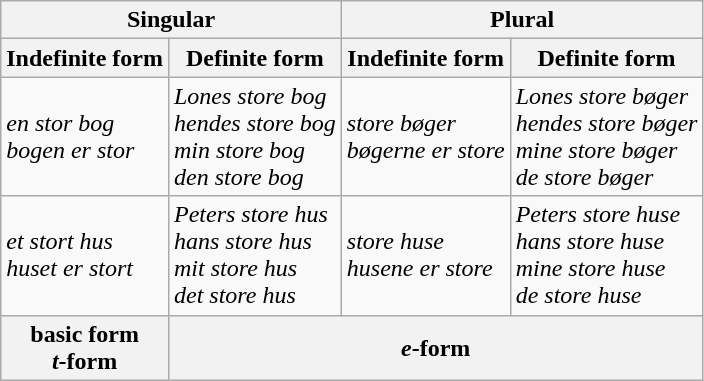<table class="wikitable">
<tr>
<th colspan=2>Singular</th>
<th colspan=2>Plural</th>
</tr>
<tr>
<th>Indefinite form</th>
<th>Definite form</th>
<th>Indefinite form</th>
<th>Definite form</th>
</tr>
<tr>
<td><em>en stor bog</em><br><em>bogen er stor</em></td>
<td><em>Lones store bog<br>hendes store bog<br>min store bog<br>den store bog</em></td>
<td><em>store bøger</em><br><em>bøgerne er store</em></td>
<td><em>Lones store bøger<br>hendes store bøger<br>mine store bøger<br>de store bøger</em></td>
</tr>
<tr>
<td><em>et stort hus</em><br><em>huset er stort</em></td>
<td><em>Peters store hus<br>hans store hus<br>mit store hus<br>det store hus</em></td>
<td><em>store huse</em><br><em>husene er store</em></td>
<td><em>Peters store huse<br>hans store huse<br>mine store huse<br>de store huse</em></td>
</tr>
<tr>
<th>basic form<br><em>t</em>-form</th>
<th colspan=3><em>e</em>-form</th>
</tr>
</table>
